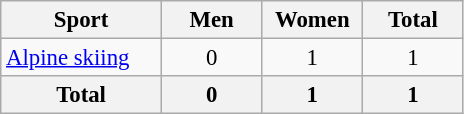<table class="wikitable" style="text-align:center; font-size: 95%">
<tr>
<th width=100>Sport</th>
<th width=60>Men</th>
<th width=60>Women</th>
<th width=60>Total</th>
</tr>
<tr>
<td align=left><a href='#'>Alpine skiing</a></td>
<td>0</td>
<td>1</td>
<td>1</td>
</tr>
<tr>
<th>Total</th>
<th>0</th>
<th>1</th>
<th>1</th>
</tr>
</table>
